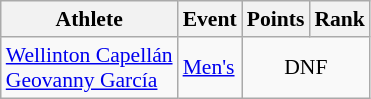<table class=wikitable style="font-size:90%">
<tr>
<th>Athlete</th>
<th>Event</th>
<th>Points</th>
<th>Rank</th>
</tr>
<tr align=center>
<td align=left><a href='#'>Wellinton Capellán</a><br><a href='#'>Geovanny García</a></td>
<td align=left><a href='#'>Men's</a></td>
<td colspan=2>DNF</td>
</tr>
</table>
